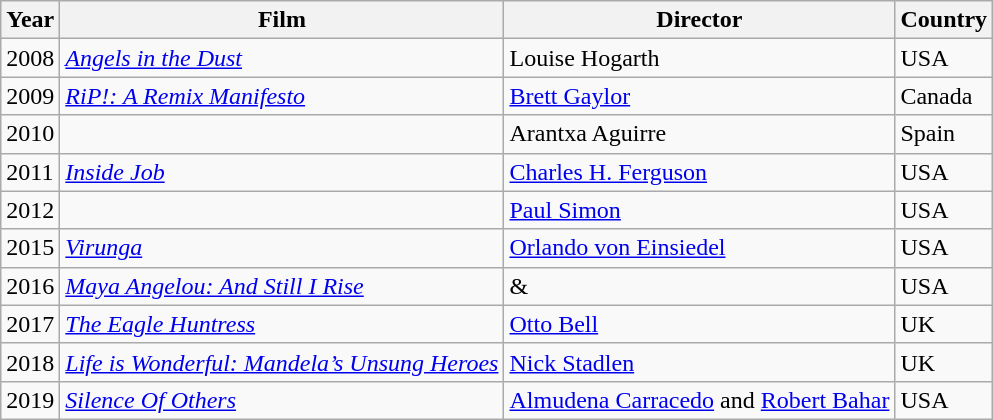<table class="wikitable">
<tr>
<th>Year</th>
<th>Film</th>
<th>Director</th>
<th>Country</th>
</tr>
<tr>
<td>2008</td>
<td><em><a href='#'>Angels in the Dust</a> </em></td>
<td>Louise Hogarth</td>
<td>USA</td>
</tr>
<tr>
<td>2009</td>
<td><em><a href='#'>RiP!: A Remix Manifesto</a> </em></td>
<td><a href='#'>Brett Gaylor</a></td>
<td>Canada</td>
</tr>
<tr>
<td>2010</td>
<td></td>
<td>Arantxa Aguirre</td>
<td>Spain</td>
</tr>
<tr>
<td>2011</td>
<td><em><a href='#'>Inside Job</a></em></td>
<td><a href='#'>Charles H. Ferguson</a></td>
<td>USA</td>
</tr>
<tr>
<td>2012</td>
<td></td>
<td><a href='#'>Paul Simon</a></td>
<td>USA</td>
</tr>
<tr>
<td>2015</td>
<td><em><a href='#'>Virunga</a></em></td>
<td><a href='#'>Orlando von Einsiedel</a></td>
<td>USA</td>
</tr>
<tr>
<td>2016</td>
<td><em><a href='#'>Maya Angelou: And Still I Rise</a></em></td>
<td> & </td>
<td>USA</td>
</tr>
<tr>
<td>2017</td>
<td><em><a href='#'>The Eagle Huntress</a></em></td>
<td><a href='#'>Otto Bell</a></td>
<td>UK</td>
</tr>
<tr>
<td>2018</td>
<td><em><a href='#'>Life is Wonderful: Mandela’s Unsung Heroes</a></em></td>
<td><a href='#'>Nick Stadlen</a></td>
<td>UK</td>
</tr>
<tr>
<td>2019</td>
<td><em><a href='#'>Silence Of Others</a></em></td>
<td><a href='#'>Almudena Carracedo</a> and <a href='#'>Robert Bahar</a></td>
<td>USA</td>
</tr>
</table>
